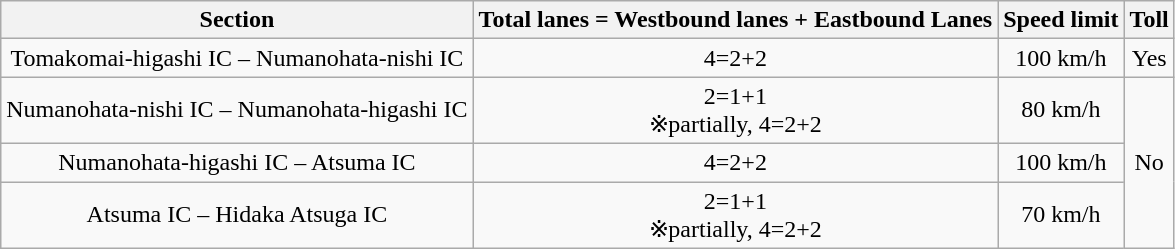<table border="1" class="wikitable" style="text-align:center">
<tr>
<th>Section</th>
<th>Total lanes = Westbound lanes + Eastbound Lanes</th>
<th>Speed limit</th>
<th>Toll</th>
</tr>
<tr>
<td>Tomakomai-higashi IC – Numanohata-nishi IC</td>
<td>4=2+2</td>
<td>100 km/h</td>
<td>Yes</td>
</tr>
<tr>
<td>Numanohata-nishi IC – Numanohata-higashi IC</td>
<td>2=1+1<br>※partially, 4=2+2</td>
<td>80 km/h</td>
<td rowspan="3">No</td>
</tr>
<tr>
<td>Numanohata-higashi IC – Atsuma IC</td>
<td>4=2+2</td>
<td>100 km/h</td>
</tr>
<tr>
<td>Atsuma IC – Hidaka Atsuga IC</td>
<td>2=1+1<br>※partially, 4=2+2</td>
<td>70 km/h</td>
</tr>
</table>
